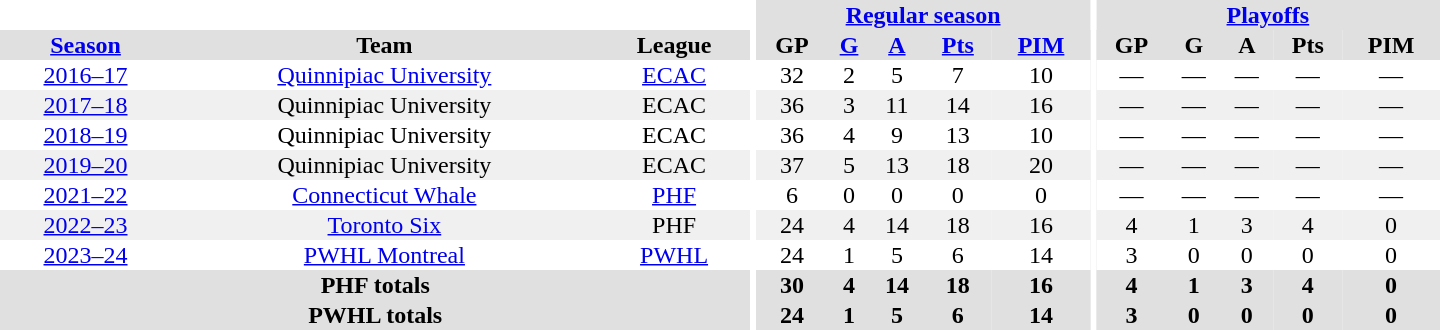<table border="0" cellpadding="1" cellspacing="0" style="text-align:center; width:60em">
<tr bgcolor="#e0e0e0">
<th colspan="3" bgcolor="#ffffff"></th>
<th rowspan="97" bgcolor="#ffffff"></th>
<th colspan="5"><a href='#'>Regular season</a></th>
<th rowspan="97" bgcolor="#ffffff"></th>
<th colspan="5"><a href='#'>Playoffs</a></th>
</tr>
<tr bgcolor="#e0e0e0">
<th><a href='#'>Season</a></th>
<th>Team</th>
<th>League</th>
<th>GP</th>
<th><a href='#'>G</a></th>
<th><a href='#'>A</a></th>
<th><a href='#'>Pts</a></th>
<th><a href='#'>PIM</a></th>
<th>GP</th>
<th>G</th>
<th>A</th>
<th>Pts</th>
<th>PIM</th>
</tr>
<tr>
<td><a href='#'>2016–17</a></td>
<td><a href='#'>Quinnipiac University</a></td>
<td><a href='#'>ECAC</a></td>
<td>32</td>
<td>2</td>
<td>5</td>
<td>7</td>
<td>10</td>
<td>—</td>
<td>—</td>
<td>—</td>
<td>—</td>
<td>—</td>
</tr>
<tr bgcolor="#f0f0f0">
<td><a href='#'>2017–18</a></td>
<td>Quinnipiac University</td>
<td>ECAC</td>
<td>36</td>
<td>3</td>
<td>11</td>
<td>14</td>
<td>16</td>
<td>—</td>
<td>—</td>
<td>—</td>
<td>—</td>
<td>—</td>
</tr>
<tr>
<td><a href='#'>2018–19</a></td>
<td>Quinnipiac University</td>
<td>ECAC</td>
<td>36</td>
<td>4</td>
<td>9</td>
<td>13</td>
<td>10</td>
<td>—</td>
<td>—</td>
<td>—</td>
<td>—</td>
<td>—</td>
</tr>
<tr bgcolor="#f0f0f0">
<td><a href='#'>2019–20</a></td>
<td>Quinnipiac University</td>
<td>ECAC</td>
<td>37</td>
<td>5</td>
<td>13</td>
<td>18</td>
<td>20</td>
<td>—</td>
<td>—</td>
<td>—</td>
<td>—</td>
<td>—</td>
</tr>
<tr>
<td><a href='#'>2021–22</a></td>
<td><a href='#'>Connecticut Whale</a></td>
<td><a href='#'>PHF</a></td>
<td>6</td>
<td>0</td>
<td>0</td>
<td>0</td>
<td>0</td>
<td>—</td>
<td>—</td>
<td>—</td>
<td>—</td>
<td>—</td>
</tr>
<tr bgcolor="#f0f0f0">
<td><a href='#'>2022–23</a></td>
<td><a href='#'>Toronto Six</a></td>
<td>PHF</td>
<td>24</td>
<td>4</td>
<td>14</td>
<td>18</td>
<td>16</td>
<td>4</td>
<td>1</td>
<td>3</td>
<td>4</td>
<td>0</td>
</tr>
<tr>
<td><a href='#'>2023–24</a></td>
<td><a href='#'>PWHL Montreal</a></td>
<td><a href='#'>PWHL</a></td>
<td>24</td>
<td>1</td>
<td>5</td>
<td>6</td>
<td>14</td>
<td>3</td>
<td>0</td>
<td>0</td>
<td>0</td>
<td>0</td>
</tr>
<tr bgcolor="#e0e0e0">
<th colspan="3">PHF totals</th>
<th>30</th>
<th>4</th>
<th>14</th>
<th>18</th>
<th>16</th>
<th>4</th>
<th>1</th>
<th>3</th>
<th>4</th>
<th>0</th>
</tr>
<tr bgcolor="#e0e0e0">
<th colspan="3">PWHL totals</th>
<th>24</th>
<th>1</th>
<th>5</th>
<th>6</th>
<th>14</th>
<th>3</th>
<th>0</th>
<th>0</th>
<th>0</th>
<th>0</th>
</tr>
</table>
